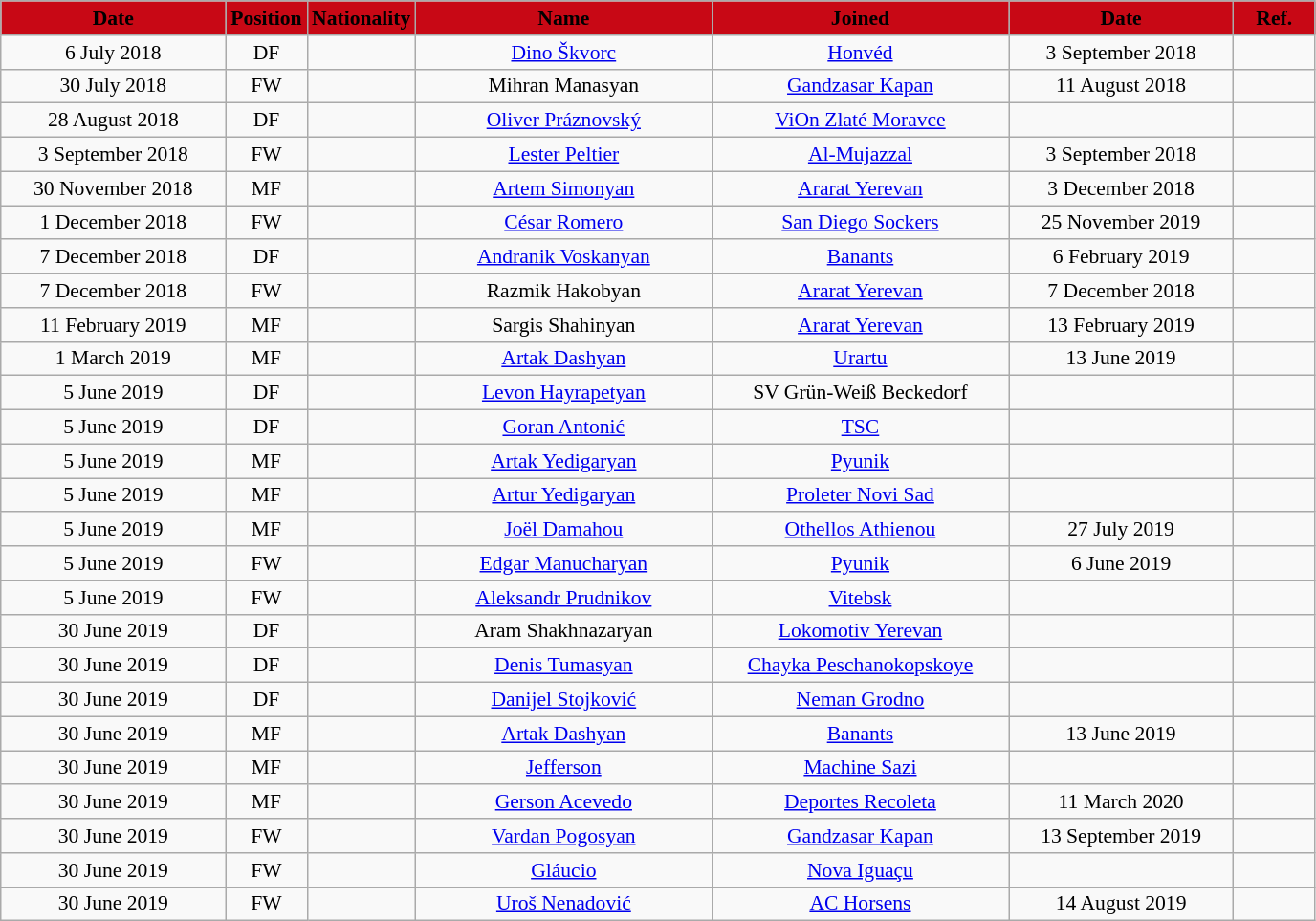<table class="wikitable"  style="text-align:center; font-size:90%; ">
<tr>
<th style="background:#C80815; color:black; width:150px;">Date</th>
<th style="background:#C80815; color:black; width:50px;">Position</th>
<th style="background:#C80815; color:black; width:50px;">Nationality</th>
<th style="background:#C80815; color:black; width:200px;">Name</th>
<th style="background:#C80815; color:black; width:200px;">Joined</th>
<th style="background:#C80815; color:black; width:150px;">Date</th>
<th style="background:#C80815; color:black; width:50px;">Ref.</th>
</tr>
<tr>
<td>6 July 2018</td>
<td>DF</td>
<td></td>
<td><a href='#'>Dino Škvorc</a></td>
<td><a href='#'>Honvéd</a></td>
<td>3 September 2018</td>
<td></td>
</tr>
<tr>
<td>30 July 2018</td>
<td>FW</td>
<td></td>
<td>Mihran Manasyan</td>
<td><a href='#'>Gandzasar Kapan</a></td>
<td>11 August 2018</td>
<td></td>
</tr>
<tr>
<td>28 August 2018</td>
<td>DF</td>
<td></td>
<td><a href='#'>Oliver Práznovský</a></td>
<td><a href='#'>ViOn Zlaté Moravce</a></td>
<td></td>
<td></td>
</tr>
<tr>
<td>3 September 2018</td>
<td>FW</td>
<td></td>
<td><a href='#'>Lester Peltier</a></td>
<td><a href='#'>Al-Mujazzal</a></td>
<td>3 September 2018</td>
<td></td>
</tr>
<tr>
<td>30 November 2018</td>
<td>MF</td>
<td></td>
<td><a href='#'>Artem Simonyan</a></td>
<td><a href='#'>Ararat Yerevan</a></td>
<td>3 December 2018</td>
<td></td>
</tr>
<tr>
<td>1 December 2018</td>
<td>FW</td>
<td></td>
<td><a href='#'>César Romero</a></td>
<td><a href='#'>San Diego Sockers</a></td>
<td>25 November 2019</td>
<td></td>
</tr>
<tr>
<td>7 December 2018</td>
<td>DF</td>
<td></td>
<td><a href='#'>Andranik Voskanyan</a></td>
<td><a href='#'>Banants</a></td>
<td>6 February 2019</td>
<td></td>
</tr>
<tr>
<td>7 December 2018</td>
<td>FW</td>
<td></td>
<td>Razmik Hakobyan</td>
<td><a href='#'>Ararat Yerevan</a></td>
<td>7 December 2018</td>
<td></td>
</tr>
<tr>
<td>11 February 2019</td>
<td>MF</td>
<td></td>
<td>Sargis Shahinyan</td>
<td><a href='#'>Ararat Yerevan</a></td>
<td>13 February 2019</td>
<td></td>
</tr>
<tr>
<td>1 March 2019</td>
<td>MF</td>
<td></td>
<td><a href='#'>Artak Dashyan</a></td>
<td><a href='#'>Urartu</a></td>
<td>13 June 2019</td>
<td></td>
</tr>
<tr>
<td>5 June 2019</td>
<td>DF</td>
<td></td>
<td><a href='#'>Levon Hayrapetyan</a></td>
<td>SV Grün-Weiß Beckedorf</td>
<td></td>
<td></td>
</tr>
<tr>
<td>5 June 2019</td>
<td>DF</td>
<td></td>
<td><a href='#'>Goran Antonić</a></td>
<td><a href='#'>TSC</a></td>
<td></td>
<td></td>
</tr>
<tr>
<td>5 June 2019</td>
<td>MF</td>
<td></td>
<td><a href='#'>Artak Yedigaryan</a></td>
<td><a href='#'>Pyunik</a></td>
<td></td>
<td></td>
</tr>
<tr>
<td>5 June 2019</td>
<td>MF</td>
<td></td>
<td><a href='#'>Artur Yedigaryan</a></td>
<td><a href='#'>Proleter Novi Sad</a></td>
<td></td>
<td></td>
</tr>
<tr>
<td>5 June 2019</td>
<td>MF</td>
<td></td>
<td><a href='#'>Joël Damahou</a></td>
<td><a href='#'>Othellos Athienou</a></td>
<td>27 July 2019</td>
<td></td>
</tr>
<tr>
<td>5 June 2019</td>
<td>FW</td>
<td></td>
<td><a href='#'>Edgar Manucharyan</a></td>
<td><a href='#'>Pyunik</a></td>
<td>6 June 2019</td>
<td></td>
</tr>
<tr>
<td>5 June 2019</td>
<td>FW</td>
<td></td>
<td><a href='#'>Aleksandr Prudnikov</a></td>
<td><a href='#'>Vitebsk</a></td>
<td></td>
<td></td>
</tr>
<tr>
<td>30 June 2019</td>
<td>DF</td>
<td></td>
<td>Aram Shakhnazaryan</td>
<td><a href='#'>Lokomotiv Yerevan</a></td>
<td></td>
<td></td>
</tr>
<tr>
<td>30 June 2019</td>
<td>DF</td>
<td></td>
<td><a href='#'>Denis Tumasyan</a></td>
<td><a href='#'>Chayka Peschanokopskoye</a></td>
<td></td>
<td></td>
</tr>
<tr>
<td>30 June 2019</td>
<td>DF</td>
<td></td>
<td><a href='#'>Danijel Stojković</a></td>
<td><a href='#'>Neman Grodno</a></td>
<td></td>
<td></td>
</tr>
<tr>
<td>30 June 2019</td>
<td>MF</td>
<td></td>
<td><a href='#'>Artak Dashyan</a></td>
<td><a href='#'>Banants</a></td>
<td>13 June 2019</td>
<td></td>
</tr>
<tr>
<td>30 June 2019</td>
<td>MF</td>
<td></td>
<td><a href='#'>Jefferson</a></td>
<td><a href='#'>Machine Sazi</a></td>
<td></td>
<td></td>
</tr>
<tr>
<td>30 June 2019</td>
<td>MF</td>
<td></td>
<td><a href='#'>Gerson Acevedo</a></td>
<td><a href='#'>Deportes Recoleta</a></td>
<td>11 March 2020</td>
<td></td>
</tr>
<tr>
<td>30 June 2019</td>
<td>FW</td>
<td></td>
<td><a href='#'>Vardan Pogosyan</a></td>
<td><a href='#'>Gandzasar Kapan</a></td>
<td>13 September 2019</td>
<td></td>
</tr>
<tr>
<td>30 June 2019</td>
<td>FW</td>
<td></td>
<td><a href='#'>Gláucio</a></td>
<td><a href='#'>Nova Iguaçu</a></td>
<td></td>
<td></td>
</tr>
<tr>
<td>30 June 2019</td>
<td>FW</td>
<td></td>
<td><a href='#'>Uroš Nenadović</a></td>
<td><a href='#'>AC Horsens</a></td>
<td>14 August 2019</td>
<td></td>
</tr>
</table>
